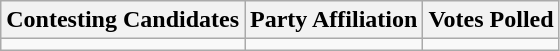<table class="wikitable sortable">
<tr>
<th>Contesting Candidates</th>
<th>Party Affiliation</th>
<th>Votes Polled</th>
</tr>
<tr>
<td></td>
<td></td>
<td></td>
</tr>
</table>
